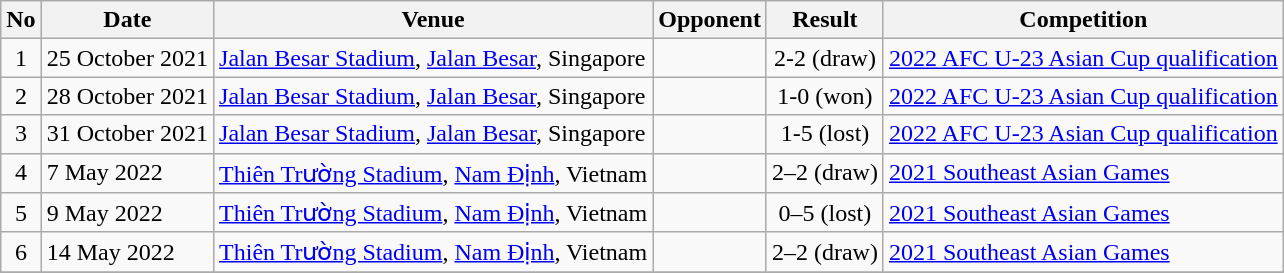<table class="wikitable">
<tr>
<th>No</th>
<th>Date</th>
<th>Venue</th>
<th>Opponent</th>
<th>Result</th>
<th>Competition</th>
</tr>
<tr>
<td align=center>1</td>
<td>25 October 2021</td>
<td><a href='#'>Jalan Besar Stadium</a>, <a href='#'>Jalan Besar</a>, Singapore</td>
<td></td>
<td align=center>2-2 (draw)</td>
<td><a href='#'>2022 AFC U-23 Asian Cup qualification</a></td>
</tr>
<tr>
<td align=center>2</td>
<td>28 October 2021</td>
<td><a href='#'>Jalan Besar Stadium</a>, <a href='#'>Jalan Besar</a>, Singapore</td>
<td></td>
<td align=center>1-0 (won)</td>
<td><a href='#'>2022 AFC U-23 Asian Cup qualification</a></td>
</tr>
<tr>
<td align=center>3</td>
<td>31 October 2021</td>
<td><a href='#'>Jalan Besar Stadium</a>, <a href='#'>Jalan Besar</a>, Singapore</td>
<td></td>
<td align=center>1-5 (lost)</td>
<td><a href='#'>2022 AFC U-23 Asian Cup qualification</a></td>
</tr>
<tr>
<td align=center>4</td>
<td>7 May 2022</td>
<td><a href='#'>Thiên Trường Stadium</a>, <a href='#'>Nam Định</a>, Vietnam</td>
<td></td>
<td align=center>2–2 (draw)</td>
<td><a href='#'>2021 Southeast Asian Games</a></td>
</tr>
<tr>
<td align=center>5</td>
<td>9 May 2022</td>
<td><a href='#'>Thiên Trường Stadium</a>, <a href='#'>Nam Định</a>, Vietnam</td>
<td></td>
<td align=center>0–5 (lost)</td>
<td><a href='#'>2021 Southeast Asian Games</a></td>
</tr>
<tr>
<td align=center>6</td>
<td>14 May 2022</td>
<td><a href='#'>Thiên Trường Stadium</a>, <a href='#'>Nam Định</a>, Vietnam</td>
<td></td>
<td align=center>2–2 (draw)</td>
<td><a href='#'>2021 Southeast Asian Games</a></td>
</tr>
<tr>
</tr>
</table>
